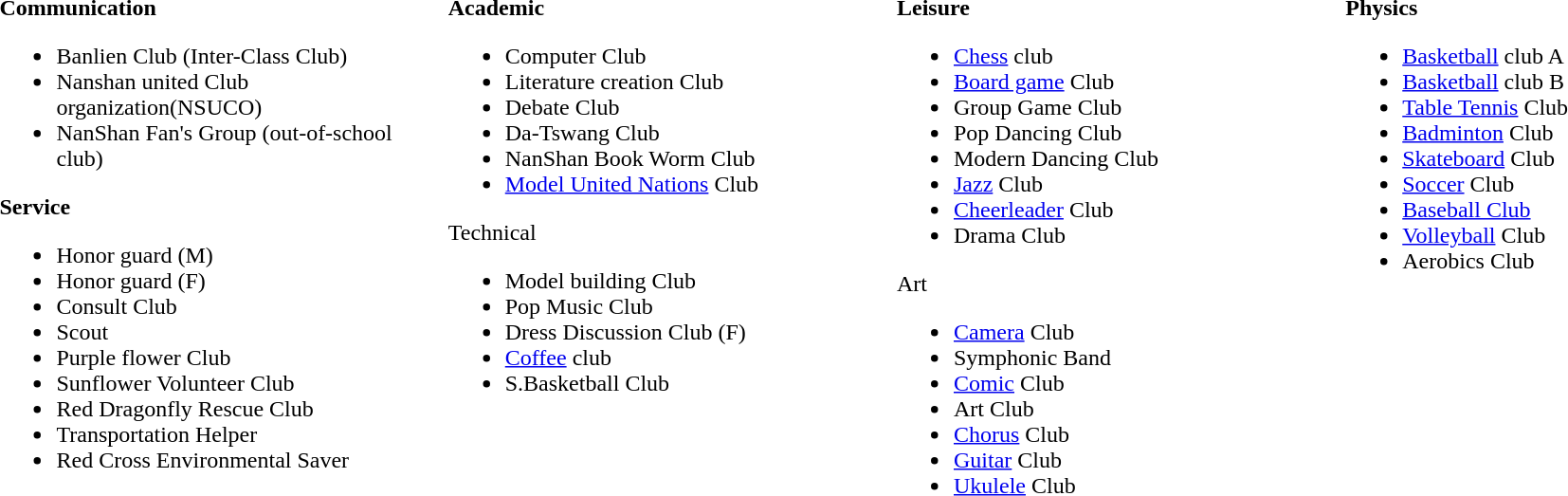<table border="0" cellpadding="5" width="100%">
<tr>
<td width="25%"></td>
<td width="25%"></td>
<td width="25%"></td>
<td width="25%"></td>
</tr>
<tr>
<td valign="top"><strong>Communication</strong><br><ul><li>Banlien Club (Inter-Class Club)</li><li>Nanshan united Club organization(NSUCO)</li><li>NanShan Fan's Group (out-of-school club)</li></ul><strong>Service</strong><ul><li>Honor guard (M)</li><li>Honor guard (F)</li><li>Consult Club</li><li>Scout</li><li>Purple flower Club</li><li>Sunflower Volunteer Club</li><li>Red Dragonfly Rescue Club</li><li>Transportation Helper</li><li>Red Cross Environmental Saver</li></ul></td>
<td valign="top"><strong>Academic</strong><br><ul><li>Computer Club</li><li>Literature creation Club</li><li>Debate Club</li><li>Da-Tswang Club</li><li>NanShan Book Worm Club</li><li><a href='#'>Model United Nations</a> Club</li></ul>Technical<ul><li>Model building Club</li><li>Pop Music Club</li><li>Dress Discussion Club (F)</li><li><a href='#'>Coffee</a> club</li><li>S.Basketball Club</li></ul></td>
<td valign="top"><strong>Leisure</strong><br><ul><li><a href='#'>Chess</a> club</li><li><a href='#'>Board game</a> Club</li><li>Group Game Club</li><li>Pop Dancing Club</li><li>Modern Dancing Club</li><li><a href='#'>Jazz</a> Club</li><li><a href='#'>Cheerleader</a> Club</li><li>Drama Club</li></ul>Art<ul><li><a href='#'>Camera</a> Club</li><li>Symphonic Band</li><li><a href='#'>Comic</a> Club</li><li>Art Club</li><li><a href='#'>Chorus</a> Club</li><li><a href='#'>Guitar</a> Club</li><li><a href='#'>Ukulele</a> Club</li></ul></td>
<td valign="top"><strong>Physics</strong><br><ul><li><a href='#'>Basketball</a> club A</li><li><a href='#'>Basketball</a> club B</li><li><a href='#'>Table Tennis</a> Club</li><li><a href='#'>Badminton</a> Club</li><li><a href='#'>Skateboard</a> Club</li><li><a href='#'>Soccer</a> Club</li><li><a href='#'>Baseball Club</a></li><li><a href='#'>Volleyball</a> Club</li><li>Aerobics Club</li></ul></td>
</tr>
</table>
